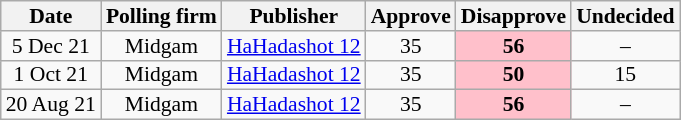<table class="wikitable sortable" style="text-align:center; font-size:90%; line-height:13px">
<tr>
<th>Date</th>
<th>Polling firm</th>
<th>Publisher</th>
<th>Approve</th>
<th>Disapprove</th>
<th>Undecided</th>
</tr>
<tr>
<td data-sort-value=2021-12-05>5 Dec 21</td>
<td>Midgam</td>
<td><a href='#'>HaHadashot 12</a></td>
<td>35</td>
<td style=background:pink><strong>56</strong></td>
<td>–</td>
</tr>
<tr>
<td data-sort-value=2021-10-01>1 Oct 21</td>
<td>Midgam</td>
<td><a href='#'>HaHadashot 12</a></td>
<td>35</td>
<td style=background:pink><strong>50</strong></td>
<td>15</td>
</tr>
<tr>
<td data-sort-value=2021-08-20>20 Aug 21</td>
<td>Midgam</td>
<td><a href='#'>HaHadashot 12</a></td>
<td>35</td>
<td style=background:pink><strong>56</strong></td>
<td>–</td>
</tr>
</table>
